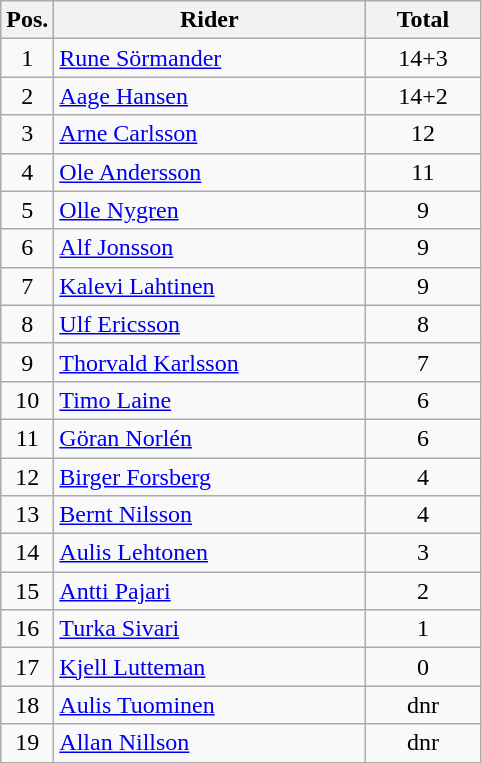<table class=wikitable>
<tr>
<th width=25px>Pos.</th>
<th style="width:200px;">Rider</th>
<th width=70px>Total</th>
</tr>
<tr align=center >
<td>1</td>
<td align=left> <a href='#'>Rune Sörmander</a></td>
<td>14+3</td>
</tr>
<tr align=center >
<td>2</td>
<td align=left> <a href='#'>Aage Hansen</a></td>
<td>14+2</td>
</tr>
<tr align=center >
<td>3</td>
<td align=left> <a href='#'>Arne Carlsson</a></td>
<td>12</td>
</tr>
<tr align=center >
<td>4</td>
<td align=left> <a href='#'>Ole Andersson</a></td>
<td>11</td>
</tr>
<tr align=center >
<td>5</td>
<td align=left> <a href='#'>Olle Nygren</a></td>
<td>9</td>
</tr>
<tr align=center >
<td>6</td>
<td align=left> <a href='#'>Alf Jonsson</a></td>
<td>9</td>
</tr>
<tr align=center >
<td>7</td>
<td align=left> <a href='#'>Kalevi Lahtinen</a></td>
<td>9</td>
</tr>
<tr align=center >
<td>8</td>
<td align=left> <a href='#'>Ulf Ericsson</a></td>
<td>8</td>
</tr>
<tr align=center >
<td>9</td>
<td align=left> <a href='#'>Thorvald Karlsson</a></td>
<td>7</td>
</tr>
<tr align=center>
<td>10</td>
<td align=left> <a href='#'>Timo Laine</a></td>
<td>6</td>
</tr>
<tr align=center>
<td>11</td>
<td align=left> <a href='#'>Göran Norlén</a></td>
<td>6</td>
</tr>
<tr align=center>
<td>12</td>
<td align=left> <a href='#'>Birger Forsberg</a></td>
<td>4</td>
</tr>
<tr align=center>
<td>13</td>
<td align=left> <a href='#'>Bernt Nilsson</a></td>
<td>4</td>
</tr>
<tr align=center>
<td>14</td>
<td align=left> <a href='#'>Aulis Lehtonen</a></td>
<td>3</td>
</tr>
<tr align=center>
<td>15</td>
<td align=left> <a href='#'>Antti Pajari</a></td>
<td>2</td>
</tr>
<tr align=center>
<td>16</td>
<td align=left> <a href='#'>Turka Sivari</a></td>
<td>1</td>
</tr>
<tr align=center>
<td>17</td>
<td align=left> <a href='#'>Kjell Lutteman</a></td>
<td>0</td>
</tr>
<tr align=center>
<td>18</td>
<td align=left> <a href='#'>Aulis Tuominen</a></td>
<td>dnr</td>
</tr>
<tr align=center>
<td>19</td>
<td align=left> <a href='#'>Allan Nillson</a></td>
<td>dnr</td>
</tr>
</table>
